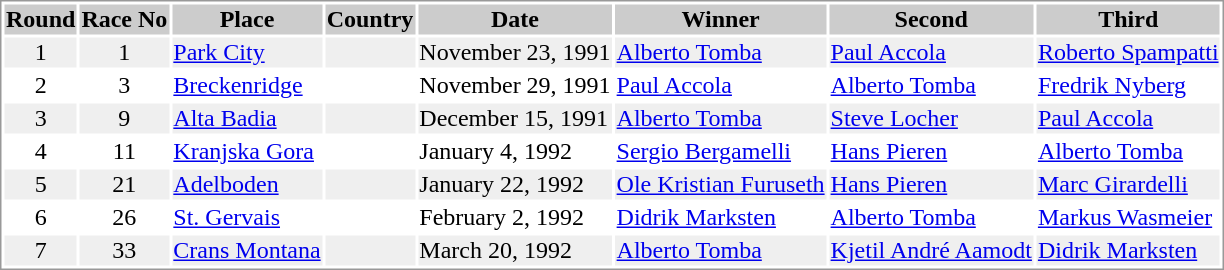<table border="0" style="border: 1px solid #999; background-color:#FFFFFF; text-align:center">
<tr align="center" bgcolor="#CCCCCC">
<th>Round</th>
<th>Race No</th>
<th>Place</th>
<th>Country</th>
<th>Date</th>
<th>Winner</th>
<th>Second</th>
<th>Third</th>
</tr>
<tr bgcolor="#EFEFEF">
<td>1</td>
<td>1</td>
<td align="left"><a href='#'>Park City</a></td>
<td align="left"></td>
<td align="left">November 23, 1991</td>
<td align="left"> <a href='#'>Alberto Tomba</a></td>
<td align="left"> <a href='#'>Paul Accola</a></td>
<td align="left"> <a href='#'>Roberto Spampatti</a></td>
</tr>
<tr>
<td>2</td>
<td>3</td>
<td align="left"><a href='#'>Breckenridge</a></td>
<td align="left"></td>
<td align="left">November 29, 1991</td>
<td align="left"> <a href='#'>Paul Accola</a></td>
<td align="left"> <a href='#'>Alberto Tomba</a></td>
<td align="left"> <a href='#'>Fredrik Nyberg</a></td>
</tr>
<tr bgcolor="#EFEFEF">
<td>3</td>
<td>9</td>
<td align="left"><a href='#'>Alta Badia</a></td>
<td align="left"></td>
<td align="left">December 15, 1991</td>
<td align="left"> <a href='#'>Alberto Tomba</a></td>
<td align="left"> <a href='#'>Steve Locher</a></td>
<td align="left"> <a href='#'>Paul Accola</a></td>
</tr>
<tr>
<td>4</td>
<td>11</td>
<td align="left"><a href='#'>Kranjska Gora</a></td>
<td align="left"></td>
<td align="left">January 4, 1992</td>
<td align="left"> <a href='#'>Sergio Bergamelli</a></td>
<td align="left"> <a href='#'>Hans Pieren</a></td>
<td align="left"> <a href='#'>Alberto Tomba</a></td>
</tr>
<tr bgcolor="#EFEFEF">
<td>5</td>
<td>21</td>
<td align="left"><a href='#'>Adelboden</a></td>
<td align="left"></td>
<td align="left">January 22, 1992</td>
<td align="left"> <a href='#'>Ole Kristian Furuseth</a></td>
<td align="left"> <a href='#'>Hans Pieren</a></td>
<td align="left"> <a href='#'>Marc Girardelli</a></td>
</tr>
<tr>
<td>6</td>
<td>26</td>
<td align="left"><a href='#'>St. Gervais</a></td>
<td align="left"></td>
<td align="left">February 2, 1992</td>
<td align="left"> <a href='#'>Didrik Marksten</a></td>
<td align="left"> <a href='#'>Alberto Tomba</a></td>
<td align="left"> <a href='#'>Markus Wasmeier</a></td>
</tr>
<tr bgcolor="#EFEFEF">
<td>7</td>
<td>33</td>
<td align="left"><a href='#'>Crans Montana</a></td>
<td align="left"></td>
<td align="left">March 20, 1992</td>
<td align="left"> <a href='#'>Alberto Tomba</a></td>
<td align="left"> <a href='#'>Kjetil André Aamodt</a></td>
<td align="left"> <a href='#'>Didrik Marksten</a></td>
</tr>
</table>
